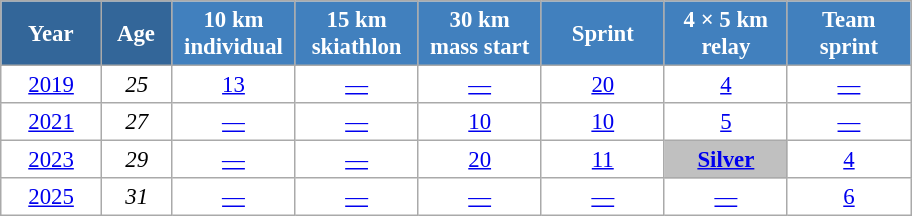<table class="wikitable" style="font-size:95%; text-align:center; border:gray solid 1px; background:#fff;">
<tr>
<th style="background:#369; color:white; width:60px;"> Year </th>
<th style="background:#369; color:white; width:40px;"> Age </th>
<th style="background:#4180be; color:white; width:75px;"> 10 km <br> individual </th>
<th style="background:#4180be; color:white; width:75px;"> 15 km <br> skiathlon </th>
<th style="background:#4180be; color:white; width:75px;"> 30 km <br> mass start </th>
<th style="background:#4180be; color:white; width:75px;"> Sprint </th>
<th style="background:#4180be; color:white; width:75px;"> 4 × 5 km <br> relay </th>
<th style="background:#4180be; color:white; width:75px;"> Team <br> sprint </th>
</tr>
<tr>
<td><a href='#'>2019</a></td>
<td><em>25</em></td>
<td><a href='#'>13</a></td>
<td><a href='#'>—</a></td>
<td><a href='#'>—</a></td>
<td><a href='#'>20</a></td>
<td><a href='#'>4</a></td>
<td><a href='#'>—</a></td>
</tr>
<tr>
<td><a href='#'>2021</a></td>
<td><em>27</em></td>
<td><a href='#'>—</a></td>
<td><a href='#'>—</a></td>
<td><a href='#'>10</a></td>
<td><a href='#'>10</a></td>
<td><a href='#'>5</a></td>
<td><a href='#'>—</a></td>
</tr>
<tr>
<td><a href='#'>2023</a></td>
<td><em>29</em></td>
<td><a href='#'>—</a></td>
<td><a href='#'>—</a></td>
<td><a href='#'>20</a></td>
<td><a href='#'>11</a></td>
<td style="background:silver;"><a href='#'><strong>Silver</strong></a></td>
<td><a href='#'>4</a></td>
</tr>
<tr>
<td><a href='#'>2025</a></td>
<td><em>31</em></td>
<td><a href='#'>—</a></td>
<td><a href='#'>—</a></td>
<td><a href='#'>—</a></td>
<td><a href='#'>—</a></td>
<td><a href='#'>—</a></td>
<td><a href='#'>6</a></td>
</tr>
</table>
